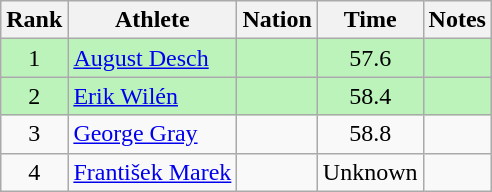<table class="wikitable sortable" style="text-align:center">
<tr>
<th>Rank</th>
<th>Athlete</th>
<th>Nation</th>
<th>Time</th>
<th>Notes</th>
</tr>
<tr bgcolor=bbf3bb>
<td>1</td>
<td align=left><a href='#'>August Desch</a></td>
<td align=left></td>
<td>57.6</td>
<td></td>
</tr>
<tr bgcolor=bbf3bb>
<td>2</td>
<td align=left><a href='#'>Erik Wilén</a></td>
<td align=left></td>
<td>58.4</td>
<td></td>
</tr>
<tr>
<td>3</td>
<td align=left><a href='#'>George Gray</a></td>
<td align=left></td>
<td>58.8</td>
<td></td>
</tr>
<tr>
<td>4</td>
<td align=left><a href='#'>František Marek</a></td>
<td align=left></td>
<td data-sort-value=70.0>Unknown</td>
<td></td>
</tr>
</table>
